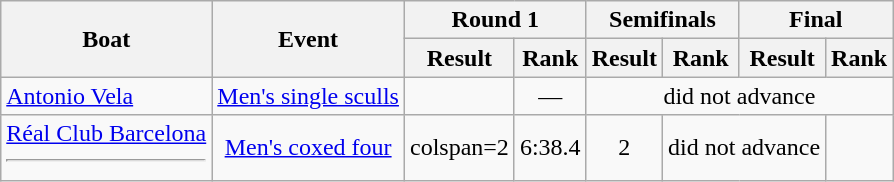<table class=wikitable>
<tr>
<th rowspan=2>Boat</th>
<th rowspan=2>Event</th>
<th colspan=2>Round 1</th>
<th colspan=2>Semifinals</th>
<th colspan=2>Final</th>
</tr>
<tr>
<th>Result</th>
<th>Rank</th>
<th>Result</th>
<th>Rank</th>
<th>Result</th>
<th>Rank</th>
</tr>
<tr align=center>
<td align=left><a href='#'>Antonio Vela</a></td>
<td><a href='#'>Men's single sculls</a></td>
<td></td>
<td>—</td>
<td colspan=4>did not advance</td>
</tr>
<tr align=center>
<td align=left><a href='#'>Réal Club Barcelona</a> <hr> </td>
<td><a href='#'>Men's coxed four</a></td>
<td>colspan=2 </td>
<td>6:38.4</td>
<td>2</td>
<td colspan=2>did not advance</td>
</tr>
</table>
